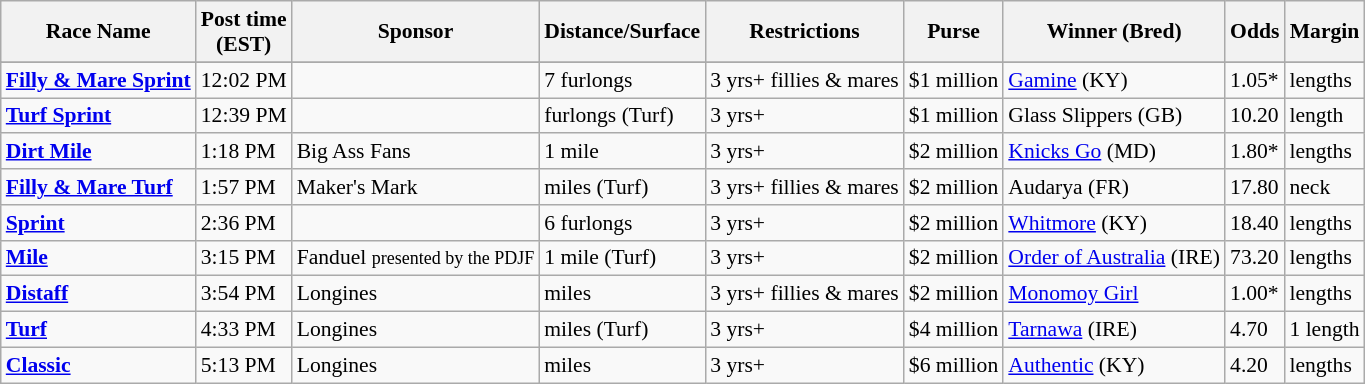<table class="wikitable sortable" style="font-size:90%">
<tr>
<th>Race Name</th>
<th>Post time <br> (EST)</th>
<th>Sponsor</th>
<th>Distance/Surface</th>
<th>Restrictions</th>
<th>Purse</th>
<th>Winner (Bred)</th>
<th>Odds</th>
<th>Margin</th>
</tr>
<tr>
</tr>
<tr>
<td><strong><a href='#'>Filly & Mare Sprint</a></strong></td>
<td>12:02 PM</td>
<td></td>
<td>7 furlongs</td>
<td>3 yrs+ fillies & mares</td>
<td>$1 million</td>
<td><a href='#'>Gamine</a> (KY)</td>
<td>1.05*</td>
<td> lengths</td>
</tr>
<tr>
<td><strong><a href='#'>Turf Sprint</a></strong></td>
<td>12:39 PM</td>
<td></td>
<td> furlongs (Turf)</td>
<td>3 yrs+</td>
<td>$1 million</td>
<td>Glass Slippers (GB)</td>
<td>10.20</td>
<td> length</td>
</tr>
<tr>
<td><strong><a href='#'>Dirt Mile</a></strong></td>
<td>1:18 PM</td>
<td>Big Ass Fans</td>
<td>1 mile</td>
<td>3 yrs+</td>
<td>$2 million</td>
<td><a href='#'>Knicks Go</a> (MD)</td>
<td>1.80*</td>
<td> lengths</td>
</tr>
<tr>
<td><strong><a href='#'>Filly & Mare Turf</a></strong></td>
<td>1:57 PM</td>
<td>Maker's Mark</td>
<td> miles (Turf)</td>
<td>3 yrs+ fillies & mares</td>
<td>$2 million</td>
<td>Audarya (FR)</td>
<td>17.80</td>
<td>neck</td>
</tr>
<tr>
<td><strong><a href='#'>Sprint</a></strong></td>
<td>2:36 PM</td>
<td></td>
<td>6 furlongs</td>
<td>3 yrs+</td>
<td>$2 million</td>
<td><a href='#'>Whitmore</a> (KY)</td>
<td>18.40</td>
<td> lengths</td>
</tr>
<tr>
<td><strong><a href='#'>Mile</a></strong></td>
<td>3:15 PM</td>
<td>Fanduel <small>presented by the PDJF</small></td>
<td>1 mile (Turf)</td>
<td>3 yrs+</td>
<td>$2 million</td>
<td><a href='#'>Order of Australia</a> (IRE)</td>
<td>73.20</td>
<td> lengths</td>
</tr>
<tr>
<td><strong><a href='#'>Distaff</a></strong></td>
<td>3:54 PM</td>
<td>Longines</td>
<td> miles</td>
<td>3 yrs+ fillies & mares</td>
<td>$2 million</td>
<td><a href='#'>Monomoy Girl</a></td>
<td>1.00*</td>
<td> lengths</td>
</tr>
<tr>
<td><strong><a href='#'>Turf</a></strong></td>
<td>4:33 PM</td>
<td>Longines</td>
<td> miles (Turf)</td>
<td>3 yrs+</td>
<td>$4 million</td>
<td><a href='#'>Tarnawa</a> (IRE)</td>
<td>4.70</td>
<td>1 length</td>
</tr>
<tr>
<td><strong><a href='#'>Classic</a></strong></td>
<td>5:13 PM</td>
<td>Longines</td>
<td> miles</td>
<td>3 yrs+</td>
<td>$6 million</td>
<td><a href='#'>Authentic</a> (KY)</td>
<td>4.20</td>
<td> lengths</td>
</tr>
</table>
